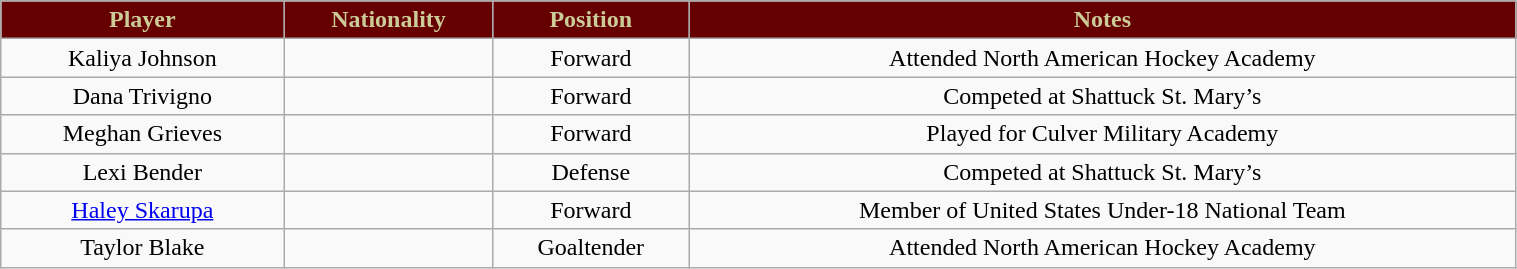<table class="wikitable" width="80%">
<tr align="center"  style=" background:#660000; color:#CCCC99;">
<td><strong>Player</strong></td>
<td><strong>Nationality</strong></td>
<td><strong>Position</strong></td>
<td><strong>Notes</strong></td>
</tr>
<tr align="center" bgcolor="">
<td>Kaliya Johnson</td>
<td></td>
<td>Forward</td>
<td>Attended North American Hockey Academy</td>
</tr>
<tr align="center" bgcolor="">
<td>Dana Trivigno</td>
<td></td>
<td>Forward</td>
<td>Competed at Shattuck St. Mary’s</td>
</tr>
<tr align="center" bgcolor="">
<td>Meghan Grieves</td>
<td></td>
<td>Forward</td>
<td>Played for Culver Military Academy</td>
</tr>
<tr align="center" bgcolor="">
<td>Lexi Bender</td>
<td></td>
<td>Defense</td>
<td>Competed at Shattuck St. Mary’s</td>
</tr>
<tr align="center" bgcolor="">
<td><a href='#'>Haley Skarupa</a></td>
<td></td>
<td>Forward</td>
<td>Member of United States Under-18 National Team</td>
</tr>
<tr align="center" bgcolor="">
<td>Taylor Blake</td>
<td></td>
<td>Goaltender</td>
<td>Attended North American Hockey Academy</td>
</tr>
</table>
